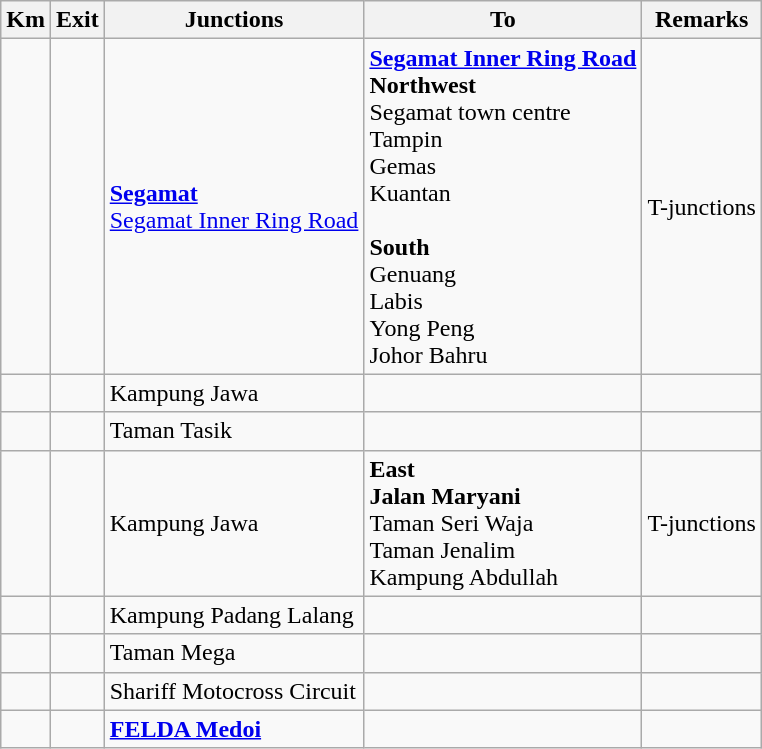<table class="wikitable">
<tr>
<th>Km</th>
<th>Exit</th>
<th>Junctions</th>
<th>To</th>
<th>Remarks</th>
</tr>
<tr>
<td></td>
<td></td>
<td><strong><a href='#'>Segamat</a></strong><br><a href='#'>Segamat Inner Ring Road</a></td>
<td><strong><a href='#'>Segamat Inner Ring Road</a></strong><br><strong>Northwest</strong><br>Segamat town centre<br> Tampin<br> Gemas<br> Kuantan<br><br><strong>South</strong><br>Genuang<br> Labis<br> Yong Peng<br> Johor Bahru</td>
<td>T-junctions</td>
</tr>
<tr>
<td></td>
<td></td>
<td>Kampung Jawa</td>
<td></td>
<td></td>
</tr>
<tr>
<td></td>
<td></td>
<td>Taman Tasik</td>
<td></td>
<td></td>
</tr>
<tr>
<td></td>
<td></td>
<td>Kampung Jawa</td>
<td><strong>East</strong><br><strong>Jalan Maryani</strong><br>Taman Seri Waja<br>Taman Jenalim<br>Kampung Abdullah</td>
<td>T-junctions</td>
</tr>
<tr>
<td></td>
<td></td>
<td>Kampung Padang Lalang</td>
<td></td>
<td></td>
</tr>
<tr>
<td></td>
<td></td>
<td>Taman Mega</td>
<td></td>
<td></td>
</tr>
<tr>
<td></td>
<td></td>
<td>Shariff Motocross Circuit</td>
<td></td>
<td></td>
</tr>
<tr>
<td></td>
<td></td>
<td><strong><a href='#'>FELDA Medoi</a></strong></td>
<td></td>
<td></td>
</tr>
</table>
